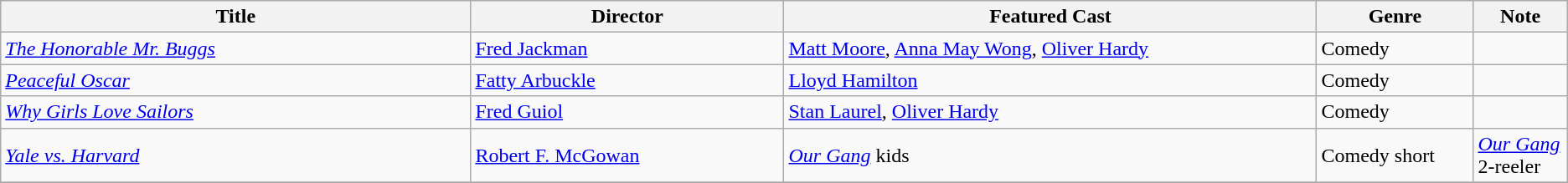<table class="wikitable">
<tr>
<th style="width:30%;">Title</th>
<th style="width:20%;">Director</th>
<th style="width:34%;">Featured Cast</th>
<th style="width:10%;">Genre</th>
<th style="width:10%;">Note</th>
</tr>
<tr>
<td><em><a href='#'>The Honorable Mr. Buggs</a></em></td>
<td><a href='#'>Fred Jackman</a></td>
<td><a href='#'>Matt Moore</a>, <a href='#'>Anna May Wong</a>, <a href='#'>Oliver Hardy</a></td>
<td>Comedy</td>
<td></td>
</tr>
<tr>
<td><em><a href='#'>Peaceful Oscar</a></em></td>
<td><a href='#'>Fatty Arbuckle</a></td>
<td><a href='#'>Lloyd Hamilton</a></td>
<td>Comedy</td>
<td></td>
</tr>
<tr>
<td><em><a href='#'>Why Girls Love Sailors</a></em></td>
<td><a href='#'>Fred Guiol</a></td>
<td><a href='#'>Stan Laurel</a>, <a href='#'>Oliver Hardy</a></td>
<td>Comedy</td>
<td></td>
</tr>
<tr>
<td><em><a href='#'>Yale vs. Harvard</a></em></td>
<td><a href='#'>Robert F. McGowan</a></td>
<td><em><a href='#'>Our Gang</a></em> kids</td>
<td>Comedy short</td>
<td><em><a href='#'>Our Gang</a></em> 2-reeler</td>
</tr>
<tr>
</tr>
</table>
